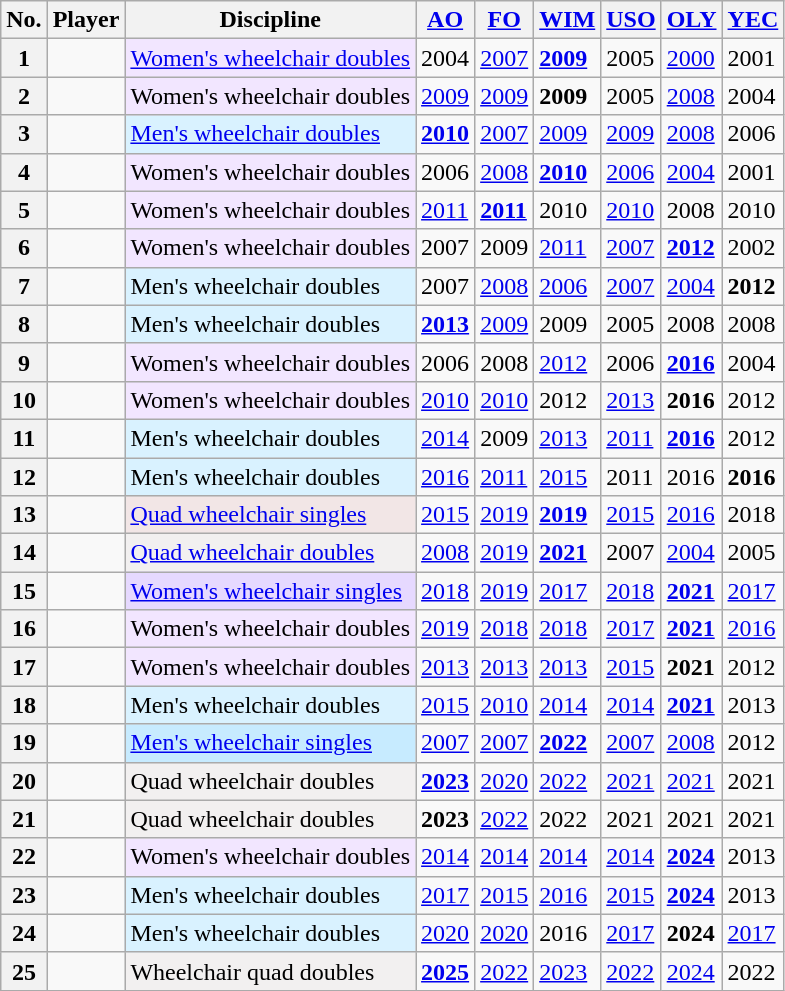<table class="wikitable sortable mw-datatable sticky-table-col2 sticky-table-row1 sort-under-center">
<tr>
<th scope=col>No.</th>
<th scope=col>Player</th>
<th scope=col>Discipline</th>
<th scope=col class=unsortable><a href='#'>AO</a></th>
<th scope=col class=unsortable><a href='#'>FO</a></th>
<th scope=col class=unsortable><a href='#'>WIM</a></th>
<th scope=col class=unsortable><a href='#'>USO</a></th>
<th scope=col class=unsortable><a href='#'>OLY</a></th>
<th scope=col class=unsortable><a href='#'>YEC</a></th>
</tr>
<tr>
<th scope=row>1</th>
<td></td>
<td style="background:#f2e6ff" data-sort-value="12"><a href='#'>Women's wheelchair doubles</a></td>
<td>2004</td>
<td><a href='#'>2007</a></td>
<td><strong><a href='#'>2009</a></strong></td>
<td>2005</td>
<td><a href='#'>2000</a></td>
<td>2001</td>
</tr>
<tr>
<th scope=row>2</th>
<td></td>
<td style="background:#f2e6ff" data-sort-value="12">Women's wheelchair doubles</td>
<td><a href='#'>2009</a></td>
<td><a href='#'>2009</a></td>
<td><strong>2009</strong></td>
<td>2005</td>
<td><a href='#'>2008</a></td>
<td>2004</td>
</tr>
<tr>
<th scope=row>3</th>
<td></td>
<td style="background:#d9f2ff" data-sort-value="11"><a href='#'>Men's wheelchair doubles</a></td>
<td><strong><a href='#'>2010</a></strong></td>
<td><a href='#'>2007</a></td>
<td><a href='#'>2009</a></td>
<td><a href='#'>2009</a></td>
<td><a href='#'>2008</a></td>
<td>2006</td>
</tr>
<tr>
<th scope=row>4</th>
<td></td>
<td style="background:#f2e6ff" data-sort-value="12">Women's wheelchair doubles</td>
<td>2006</td>
<td><a href='#'>2008</a></td>
<td><strong><a href='#'>2010</a></strong></td>
<td><a href='#'>2006</a></td>
<td><a href='#'>2004</a></td>
<td>2001</td>
</tr>
<tr>
<th scope=row>5</th>
<td></td>
<td style="background:#f2e6ff" data-sort-value="12">Women's wheelchair doubles</td>
<td><a href='#'>2011</a></td>
<td><strong><a href='#'>2011</a></strong></td>
<td>2010</td>
<td><a href='#'>2010</a></td>
<td>2008</td>
<td>2010</td>
</tr>
<tr>
<th scope="row">6</th>
<td></td>
<td style="background:#f2e6ff" data-sort-value="12">Women's wheelchair doubles</td>
<td>2007</td>
<td>2009</td>
<td><a href='#'>2011</a></td>
<td><a href='#'>2007</a></td>
<td><strong><a href='#'>2012</a></strong></td>
<td>2002</td>
</tr>
<tr>
<th scope="row">7</th>
<td></td>
<td style="background:#d9f2ff" data-sort-value="11">Men's wheelchair doubles</td>
<td>2007</td>
<td><a href='#'>2008</a></td>
<td><a href='#'>2006</a></td>
<td><a href='#'>2007</a></td>
<td><a href='#'>2004</a></td>
<td><strong>2012</strong></td>
</tr>
<tr>
<th scope="row">8</th>
<td></td>
<td style="background:#d9f2ff" data-sort-value="11">Men's wheelchair doubles</td>
<td><strong><a href='#'>2013</a></strong></td>
<td><a href='#'>2009</a></td>
<td>2009</td>
<td>2005</td>
<td>2008</td>
<td>2008</td>
</tr>
<tr>
<th scope="row">9</th>
<td></td>
<td style="background:#f2e6ff" data-sort-value="12">Women's wheelchair doubles</td>
<td>2006</td>
<td>2008</td>
<td><a href='#'>2012</a></td>
<td>2006</td>
<td><strong><a href='#'>2016</a></strong></td>
<td>2004</td>
</tr>
<tr>
<th scope="row">10</th>
<td></td>
<td style="background:#f2e6ff" data-sort-value="12">Women's wheelchair doubles</td>
<td><a href='#'>2010</a></td>
<td><a href='#'>2010</a></td>
<td>2012</td>
<td><a href='#'>2013</a></td>
<td><strong>2016</strong></td>
<td>2012</td>
</tr>
<tr>
<th scope="row">11</th>
<td></td>
<td style="background:#d9f2ff" data-sort-value="11">Men's wheelchair doubles</td>
<td><a href='#'>2014</a></td>
<td>2009</td>
<td><a href='#'>2013</a></td>
<td><a href='#'>2011</a></td>
<td><strong><a href='#'>2016</a></strong></td>
<td>2012</td>
</tr>
<tr>
<th scope="row">12</th>
<td></td>
<td style="background:#d9f2ff" data-sort-value="11">Men's wheelchair doubles</td>
<td><a href='#'>2016</a></td>
<td><a href='#'>2011</a></td>
<td><a href='#'>2015</a></td>
<td>2011</td>
<td>2016</td>
<td><strong>2016</strong></td>
</tr>
<tr>
<th scope="row">13</th>
<td></td>
<td style="background:#f2e6e6" data-sort-value="10"><a href='#'>Quad wheelchair singles</a></td>
<td><a href='#'>2015</a></td>
<td><a href='#'>2019</a></td>
<td><strong><a href='#'>2019</a></strong></td>
<td><a href='#'>2015</a></td>
<td><a href='#'>2016</a></td>
<td>2018</td>
</tr>
<tr>
<th scope="row">14</th>
<td></td>
<td style="background:#f2f0f0" data-sort-value="13"><a href='#'>Quad wheelchair doubles</a></td>
<td><a href='#'>2008</a></td>
<td><a href='#'>2019</a></td>
<td><strong><a href='#'>2021</a></strong></td>
<td>2007</td>
<td><a href='#'>2004</a></td>
<td>2005</td>
</tr>
<tr>
<th scope="row">15</th>
<td></td>
<td style="background:#e6d9ff" data-sort-value="9"><a href='#'>Women's wheelchair singles</a></td>
<td><a href='#'>2018</a></td>
<td><a href='#'>2019</a></td>
<td><a href='#'>2017</a></td>
<td><a href='#'>2018</a></td>
<td><strong><a href='#'>2021</a></strong></td>
<td><a href='#'>2017</a></td>
</tr>
<tr>
<th scope="row">16</th>
<td></td>
<td style="background:#f2e6ff" data-sort-value="12">Women's wheelchair doubles</td>
<td><a href='#'>2019</a></td>
<td><a href='#'>2018</a></td>
<td><a href='#'>2018</a></td>
<td><a href='#'>2017</a></td>
<td><strong><a href='#'>2021</a></strong></td>
<td><a href='#'>2016</a></td>
</tr>
<tr>
<th scope="row">17</th>
<td></td>
<td style="background:#f2e6ff" data-sort-value="12">Women's wheelchair doubles</td>
<td><a href='#'>2013</a></td>
<td><a href='#'>2013</a></td>
<td><a href='#'>2013</a></td>
<td><a href='#'>2015</a></td>
<td><strong>2021</strong></td>
<td>2012</td>
</tr>
<tr>
<th scope="row">18</th>
<td></td>
<td style="background:#d9f2ff" data-sort-value="11">Men's wheelchair doubles</td>
<td><a href='#'>2015</a></td>
<td><a href='#'>2010</a></td>
<td><a href='#'>2014</a></td>
<td><a href='#'>2014</a></td>
<td><strong><a href='#'>2021</a></strong></td>
<td>2013</td>
</tr>
<tr>
<th scope="row">19</th>
<td></td>
<td style="background:#c7ebff" data-sort-value="8"><a href='#'>Men's wheelchair singles</a></td>
<td><a href='#'>2007</a></td>
<td><a href='#'>2007</a></td>
<td><strong><a href='#'>2022</a></strong></td>
<td><a href='#'>2007</a></td>
<td><a href='#'>2008</a></td>
<td>2012</td>
</tr>
<tr>
<th scope=row>20</th>
<td></td>
<td style="background:#f2f0f0" data-sort-value="13">Quad wheelchair doubles</td>
<td><strong><a href='#'>2023</a></strong></td>
<td><a href='#'>2020</a></td>
<td><a href='#'>2022</a></td>
<td><a href='#'>2021</a></td>
<td><a href='#'>2021</a></td>
<td>2021</td>
</tr>
<tr>
<th scope=row>21</th>
<td></td>
<td style="background:#f2f0f0" data-sort-value="13">Quad wheelchair doubles</td>
<td><strong>2023</strong></td>
<td><a href='#'>2022</a></td>
<td>2022</td>
<td>2021</td>
<td>2021</td>
<td>2021</td>
</tr>
<tr>
<th scope=row>22</th>
<td></td>
<td style="background:#f2e6ff" data-sort-value="12">Women's wheelchair doubles</td>
<td><a href='#'>2014</a></td>
<td><a href='#'>2014</a></td>
<td><a href='#'>2014</a></td>
<td><a href='#'>2014</a></td>
<td><strong><a href='#'>2024</a></strong></td>
<td>2013</td>
</tr>
<tr>
<th scope=row>23</th>
<td></td>
<td style="background:#d9f2ff" data-sort-value="11">Men's wheelchair doubles</td>
<td><a href='#'>2017</a></td>
<td><a href='#'>2015</a></td>
<td><a href='#'>2016</a></td>
<td><a href='#'>2015</a></td>
<td><strong><a href='#'>2024</a></strong></td>
<td>2013</td>
</tr>
<tr>
<th scope=row>24</th>
<td></td>
<td style="background:#d9f2ff" data-sort-value="11">Men's wheelchair doubles</td>
<td><a href='#'>2020</a></td>
<td><a href='#'>2020</a></td>
<td>2016</td>
<td><a href='#'>2017</a></td>
<td><strong>2024</strong></td>
<td><a href='#'>2017</a></td>
</tr>
<tr>
<th scope=row>25</th>
<td></td>
<td style="background:#f2f0f0" data-sort-value="13">Wheelchair quad doubles</td>
<td><strong><a href='#'>2025</a></strong></td>
<td><a href='#'>2022</a></td>
<td><a href='#'>2023</a></td>
<td><a href='#'>2022</a></td>
<td><a href='#'>2024</a></td>
<td>2022</td>
</tr>
</table>
